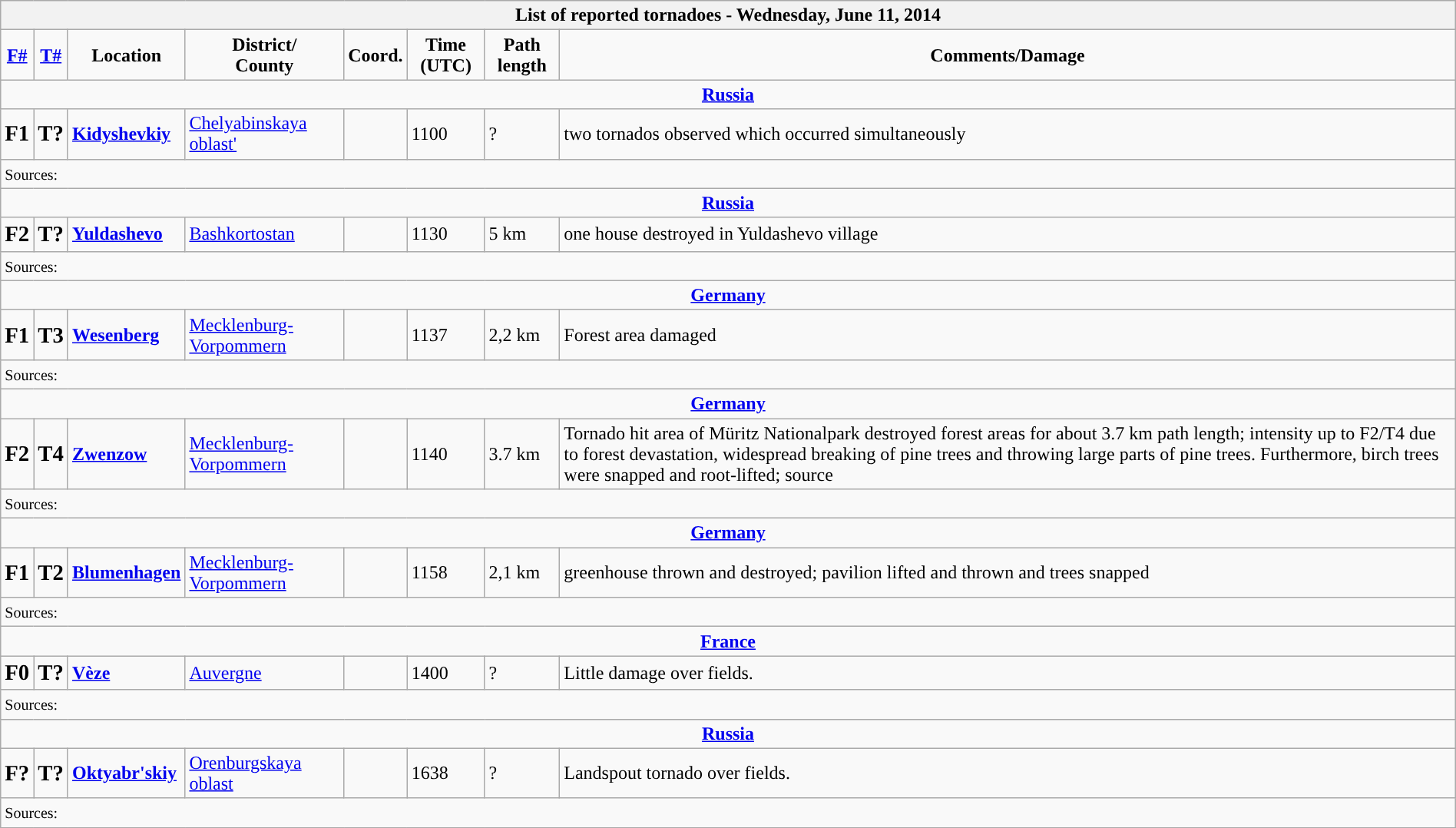<table class="wikitable collapsible" width="100%">
<tr>
<th colspan="8">List of reported tornadoes - Wednesday, June 11, 2014</th>
</tr>
<tr>
<td style="text-align: center;"><strong><a href='#'>F#</a></strong></td>
<td style="text-align: center;"><strong><a href='#'>T#</a></strong></td>
<td style="text-align: center;"><strong>Location</strong></td>
<td style="text-align: center;"><strong>District/<br>County</strong></td>
<td style="text-align: center;"><strong>Coord.</strong></td>
<td style="text-align: center;"><strong>Time (UTC)</strong></td>
<td style="text-align: center;"><strong>Path length</strong></td>
<td style="text-align: center;"><strong>Comments/Damage</strong></td>
</tr>
<tr>
<td colspan="8" align=center><strong><a href='#'>Russia</a></strong></td>
</tr>
<tr>
<td><big><strong>F1</strong></big></td>
<td><big><strong>T?</strong></big></td>
<td><strong><a href='#'>Kidyshevkiy</a></strong></td>
<td><a href='#'>Chelyabinskaya oblast'</a></td>
<td></td>
<td>1100</td>
<td>?</td>
<td>two tornados observed which occurred simultaneously</td>
</tr>
<tr>
<td colspan="8"><small>Sources:</small></td>
</tr>
<tr>
<td colspan="8" align=center><strong><a href='#'>Russia</a></strong></td>
</tr>
<tr>
<td><big><strong>F2</strong></big></td>
<td><big><strong>T?</strong></big></td>
<td><strong><a href='#'>Yuldashevo</a></strong></td>
<td><a href='#'>Bashkortostan</a></td>
<td></td>
<td>1130</td>
<td>5 km</td>
<td>one house destroyed in Yuldashevo village</td>
</tr>
<tr>
<td colspan="8"><small>Sources:</small></td>
</tr>
<tr>
<td colspan="8" align=center><strong><a href='#'>Germany</a></strong></td>
</tr>
<tr>
<td><big><strong>F1</strong></big></td>
<td><big><strong>T3</strong></big></td>
<td><strong><a href='#'>Wesenberg</a></strong></td>
<td><a href='#'>Mecklenburg-Vorpommern</a></td>
<td></td>
<td>1137</td>
<td>2,2 km</td>
<td>Forest area damaged</td>
</tr>
<tr>
<td colspan="8"><small>Sources:</small></td>
</tr>
<tr>
<td colspan="8" align=center><strong><a href='#'>Germany</a></strong></td>
</tr>
<tr>
<td><big><strong>F2</strong></big></td>
<td><big><strong>T4</strong></big></td>
<td><strong><a href='#'>Zwenzow</a></strong></td>
<td><a href='#'>Mecklenburg-Vorpommern</a></td>
<td></td>
<td>1140</td>
<td>3.7 km</td>
<td>Tornado hit area of Müritz Nationalpark destroyed forest areas for about 3.7 km path length; intensity up to F2/T4 due to forest devastation, widespread breaking of pine trees and throwing large parts of pine trees. Furthermore, birch trees were snapped and root-lifted; source</td>
</tr>
<tr>
<td colspan="8"><small>Sources:</small></td>
</tr>
<tr>
<td colspan="8" align=center><strong><a href='#'>Germany</a></strong></td>
</tr>
<tr>
<td><big><strong>F1</strong></big></td>
<td><big><strong>T2</strong></big></td>
<td><strong><a href='#'>Blumenhagen</a></strong></td>
<td><a href='#'>Mecklenburg-Vorpommern</a></td>
<td></td>
<td>1158</td>
<td>2,1 km</td>
<td>greenhouse thrown and destroyed; pavilion lifted and thrown and trees snapped</td>
</tr>
<tr>
<td colspan="8"><small>Sources:</small></td>
</tr>
<tr>
<td colspan="8" align=center><strong><a href='#'>France</a></strong></td>
</tr>
<tr>
<td><big><strong>F0</strong></big></td>
<td><big><strong>T?</strong></big></td>
<td><strong><a href='#'>Vèze</a></strong></td>
<td><a href='#'>Auvergne</a></td>
<td></td>
<td>1400</td>
<td>?</td>
<td>Little damage over fields.</td>
</tr>
<tr>
<td colspan="8"><small>Sources:</small></td>
</tr>
<tr>
<td colspan="8" align=center><strong><a href='#'>Russia</a></strong></td>
</tr>
<tr>
<td><big><strong>F?</strong></big></td>
<td><big><strong>T?</strong></big></td>
<td><strong><a href='#'>Oktyabr'skiy</a></strong></td>
<td><a href='#'>Orenburgskaya oblast</a></td>
<td></td>
<td>1638</td>
<td>?</td>
<td>Landspout tornado over fields.</td>
</tr>
<tr>
<td colspan="8"><small>Sources:</small></td>
</tr>
<tr>
</tr>
</table>
